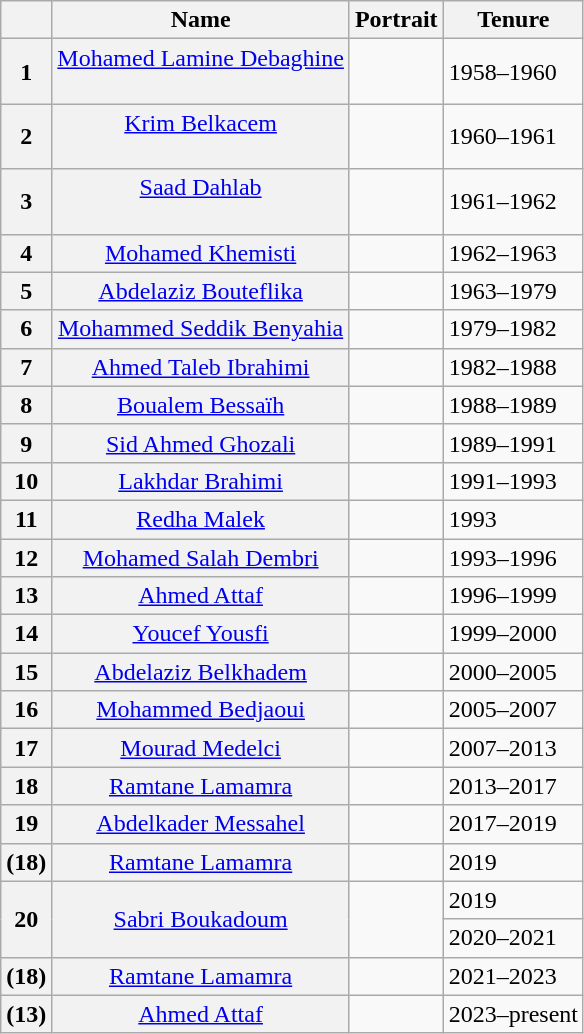<table class="wikitable">
<tr>
<th></th>
<th>Name<br></th>
<th>Portrait</th>
<th>Tenure</th>
</tr>
<tr>
<th>1</th>
<th align="center" scope="row" style="font-weight:normal;"><a href='#'>Mohamed Lamine Debaghine</a><br><br></th>
<td></td>
<td>1958–1960</td>
</tr>
<tr>
<th>2</th>
<th align="center" scope="row" style="font-weight:normal;"><a href='#'>Krim Belkacem</a><br><br></th>
<td></td>
<td>1960–1961</td>
</tr>
<tr>
<th>3</th>
<th align="center" scope="row" style="font-weight:normal;"><a href='#'>Saad Dahlab</a><br><br></th>
<td></td>
<td>1961–1962</td>
</tr>
<tr>
<th>4</th>
<th align="center" scope="row" style="font-weight:normal;"><a href='#'>Mohamed Khemisti</a><br></th>
<td></td>
<td>1962–1963</td>
</tr>
<tr>
<th>5</th>
<th align="center" scope="row" style="font-weight:normal;"><a href='#'>Abdelaziz Bouteflika</a><br></th>
<td></td>
<td>1963–1979</td>
</tr>
<tr>
<th>6</th>
<th align="center" scope="row" style="font-weight:normal;"><a href='#'>Mohammed Seddik Benyahia</a><br></th>
<td></td>
<td>1979–1982</td>
</tr>
<tr>
<th>7</th>
<th align="center" scope="row" style="font-weight:normal;"><a href='#'>Ahmed Taleb Ibrahimi</a><br></th>
<td></td>
<td>1982–1988</td>
</tr>
<tr>
<th>8</th>
<th align="center" scope="row" style="font-weight:normal;"><a href='#'>Boualem Bessaïh</a><br></th>
<td></td>
<td>1988–1989</td>
</tr>
<tr>
<th>9</th>
<th align="center" scope="row" style="font-weight:normal;"><a href='#'>Sid Ahmed Ghozali</a><br></th>
<td></td>
<td>1989–1991</td>
</tr>
<tr>
<th>10</th>
<th align="center" scope="row" style="font-weight:normal;"><a href='#'>Lakhdar Brahimi</a><br></th>
<td></td>
<td>1991–1993</td>
</tr>
<tr>
<th>11</th>
<th align="center" scope="row" style="font-weight:normal;"><a href='#'>Redha Malek</a><br></th>
<td></td>
<td>1993</td>
</tr>
<tr>
<th>12</th>
<th align="center" scope="row" style="font-weight:normal;"><a href='#'>Mohamed Salah Dembri</a><br></th>
<td></td>
<td>1993–1996</td>
</tr>
<tr>
<th>13</th>
<th align="center" scope="row" style="font-weight:normal;"><a href='#'>Ahmed Attaf</a><br></th>
<td></td>
<td>1996–1999</td>
</tr>
<tr>
<th>14</th>
<th align="center" scope="row" style="font-weight:normal;"><a href='#'>Youcef Yousfi</a><br></th>
<td></td>
<td>1999–2000</td>
</tr>
<tr>
<th>15</th>
<th align="center" scope="row" style="font-weight:normal;"><a href='#'>Abdelaziz Belkhadem</a><br></th>
<td></td>
<td>2000–2005</td>
</tr>
<tr>
<th>16</th>
<th align="center" scope="row" style="font-weight:normal;"><a href='#'>Mohammed Bedjaoui</a><br></th>
<td></td>
<td>2005–2007</td>
</tr>
<tr>
<th>17</th>
<th align="center" scope="row" style="font-weight:normal;"><a href='#'>Mourad Medelci</a><br></th>
<td></td>
<td>2007–2013</td>
</tr>
<tr>
<th>18</th>
<th align="center" scope="row" style="font-weight:normal;"><a href='#'>Ramtane Lamamra</a><br></th>
<td></td>
<td>2013–2017</td>
</tr>
<tr>
<th>19</th>
<th align="center" scope="row" style="font-weight:normal;"><a href='#'>Abdelkader Messahel</a><br></th>
<td></td>
<td>2017–2019</td>
</tr>
<tr>
<th>(18)</th>
<th align="center" scope="row" style="font-weight:normal;"><a href='#'>Ramtane Lamamra</a><br></th>
<td></td>
<td>2019</td>
</tr>
<tr>
<th rowspan="2">20</th>
<th rowspan="2" align="center" scope="row" style="font-weight:normal;"><a href='#'>Sabri Boukadoum</a><br></th>
<td rowspan="2"></td>
<td>2019</td>
</tr>
<tr>
<td>2020–2021</td>
</tr>
<tr>
<th>(18)</th>
<th align="center" scope="row" style="font-weight:normal;"><a href='#'>Ramtane Lamamra</a><br></th>
<td></td>
<td>2021–2023</td>
</tr>
<tr>
<th>(13)</th>
<th align="center" scope="row" style="font-weight:normal;"><a href='#'>Ahmed Attaf</a><br></th>
<td></td>
<td>2023–present</td>
</tr>
</table>
